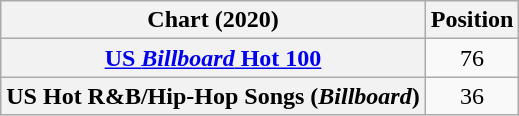<table class="wikitable sortable plainrowheaders" style="text-align:center">
<tr>
<th scope="col">Chart (2020)</th>
<th scope="col">Position</th>
</tr>
<tr>
<th scope="row"><a href='#'>US <em>Billboard</em> Hot 100</a></th>
<td>76</td>
</tr>
<tr>
<th scope="row">US Hot R&B/Hip-Hop Songs (<em>Billboard</em>)</th>
<td>36</td>
</tr>
</table>
